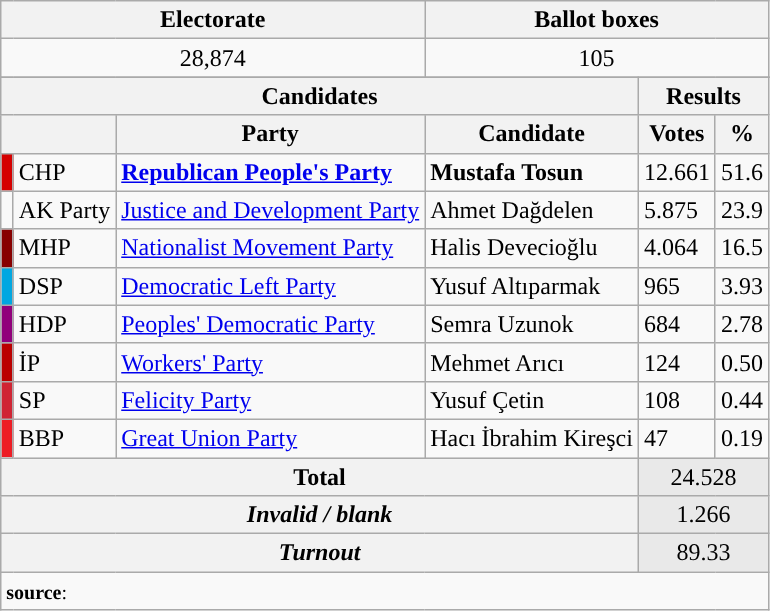<table class="wikitable">
<tr style="background-color:#F2F2F2">
<td align="center" colspan="3"><strong>Electorate</strong></td>
<td align="center" colspan="7"><strong>Ballot boxes</strong></td>
</tr>
<tr align="left">
<td align="center" colspan="3">28,874</td>
<td align="center" colspan="7">105</td>
</tr>
<tr>
</tr>
<tr style="background-color:#E9E9E9">
</tr>
<tr>
<th align="center" colspan="4">Candidates</th>
<th align="center" colspan="6">Results</th>
</tr>
<tr style="background-color:#E9E9E9">
<th align="center" colspan="2"></th>
<th align="center">Party</th>
<th align="center">Candidate</th>
<th align="center">Votes</th>
<th align="center">%</th>
</tr>
<tr align="left">
<td bgcolor="#d50000" width=1></td>
<td>CHP</td>
<td><strong><a href='#'>Republican People's Party</a></strong></td>
<td><strong>Mustafa Tosun</strong></td>
<td>12.661</td>
<td>51.6</td>
</tr>
<tr align="left">
<td></td>
<td>AK Party</td>
<td><a href='#'>Justice and Development Party</a></td>
<td>Ahmet Dağdelen</td>
<td>5.875</td>
<td>23.9</td>
</tr>
<tr align="left">
<td bgcolor="#870000" width=1></td>
<td>MHP</td>
<td><a href='#'>Nationalist Movement Party</a></td>
<td>Halis Devecioğlu</td>
<td>4.064</td>
<td>16.5</td>
</tr>
<tr align="left">
<td bgcolor="#01A7E1" width=1></td>
<td>DSP</td>
<td><a href='#'>Democratic Left Party</a></td>
<td>Yusuf Altıparmak</td>
<td>965</td>
<td>3.93</td>
</tr>
<tr align="left">
<td bgcolor="#91007B" width=1></td>
<td>HDP</td>
<td><a href='#'>Peoples' Democratic Party</a></td>
<td>Semra Uzunok</td>
<td>684</td>
<td>2.78</td>
</tr>
<tr align="left">
<td bgcolor="#BB0000" width=1></td>
<td>İP</td>
<td><a href='#'>Workers' Party</a></td>
<td>Mehmet Arıcı</td>
<td>124</td>
<td>0.50</td>
</tr>
<tr align="left">
<td bgcolor="#D02433" width=1></td>
<td>SP</td>
<td><a href='#'>Felicity Party</a></td>
<td>Yusuf Çetin</td>
<td>108</td>
<td>0.44</td>
</tr>
<tr align="left">
<td bgcolor="#ED1C24" width=1></td>
<td>BBP</td>
<td><a href='#'>Great Union Party</a></td>
<td>Hacı İbrahim Kireşci</td>
<td>47</td>
<td>0.19</td>
</tr>
<tr style="background-color:#E9E9E9" align="left">
<th align="center" colspan="4"><strong>Total</strong></th>
<td align="center" colspan="5">24.528</td>
</tr>
<tr style="background-color:#E9E9E9" align="left">
<th align="center" colspan="4"><em>Invalid / blank</em></th>
<td align="center" colspan="5">1.266</td>
</tr>
<tr style="background-color:#E9E9E9" align="left">
<th align="center" colspan="4"><em>Turnout</em></th>
<td align="center" colspan="5">89.33</td>
</tr>
<tr>
<td align="left" colspan=10><small><strong>source</strong>: </small></td>
</tr>
</table>
